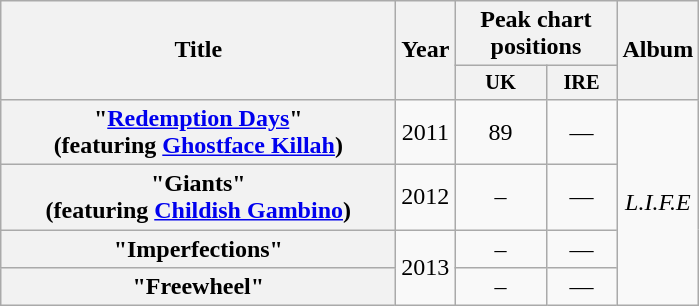<table class="wikitable plainrowheaders" style="text-align:center;" border="1">
<tr>
<th scope="col" rowspan="2" style="width:16em;">Title</th>
<th scope="col" rowspan="2">Year</th>
<th scope="col" colspan="2">Peak chart positions</th>
<th scope="col" rowspan="2">Album</th>
</tr>
<tr>
<th scope="col" style="width:4em;font-size:85%;">UK</th>
<th scope="col" style="width:3em;font-size:85%;">IRE</th>
</tr>
<tr>
<th scope="row">"<a href='#'>Redemption Days</a>" <br><span>(featuring <a href='#'>Ghostface Killah</a>)</span></th>
<td rowspan="1">2011</td>
<td>89</td>
<td>—</td>
<td rowspan="4"><em>L.I.F.E</em></td>
</tr>
<tr>
<th scope="row">"Giants" <br><span>(featuring <a href='#'>Childish Gambino</a>)</span></th>
<td rowspan="1">2012</td>
<td>–</td>
<td>—</td>
</tr>
<tr>
<th scope="row">"Imperfections"</th>
<td rowspan="2">2013</td>
<td>–</td>
<td>—</td>
</tr>
<tr>
<th scope="row">"Freewheel"</th>
<td>–</td>
<td>—</td>
</tr>
</table>
